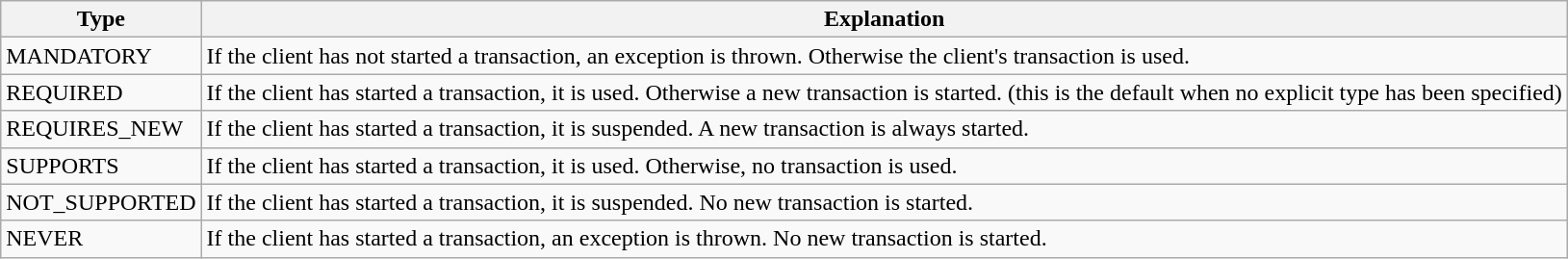<table class="wikitable">
<tr>
<th>Type</th>
<th>Explanation</th>
</tr>
<tr>
<td>MANDATORY</td>
<td>If the client has not started a transaction, an exception is thrown. Otherwise the client's transaction is used.</td>
</tr>
<tr>
<td>REQUIRED</td>
<td>If the client has started a transaction, it is used. Otherwise a new transaction is started. (this is the default when no explicit type has been specified)</td>
</tr>
<tr>
<td>REQUIRES_NEW</td>
<td>If the client has started a transaction, it is suspended. A new transaction is always started.</td>
</tr>
<tr>
<td>SUPPORTS</td>
<td>If the client has started a transaction, it is used. Otherwise, no transaction is used.</td>
</tr>
<tr>
<td>NOT_SUPPORTED</td>
<td>If the client has started a transaction, it is suspended. No new transaction is started.</td>
</tr>
<tr>
<td>NEVER</td>
<td>If the client has started a transaction, an exception is thrown. No new transaction is started.</td>
</tr>
</table>
